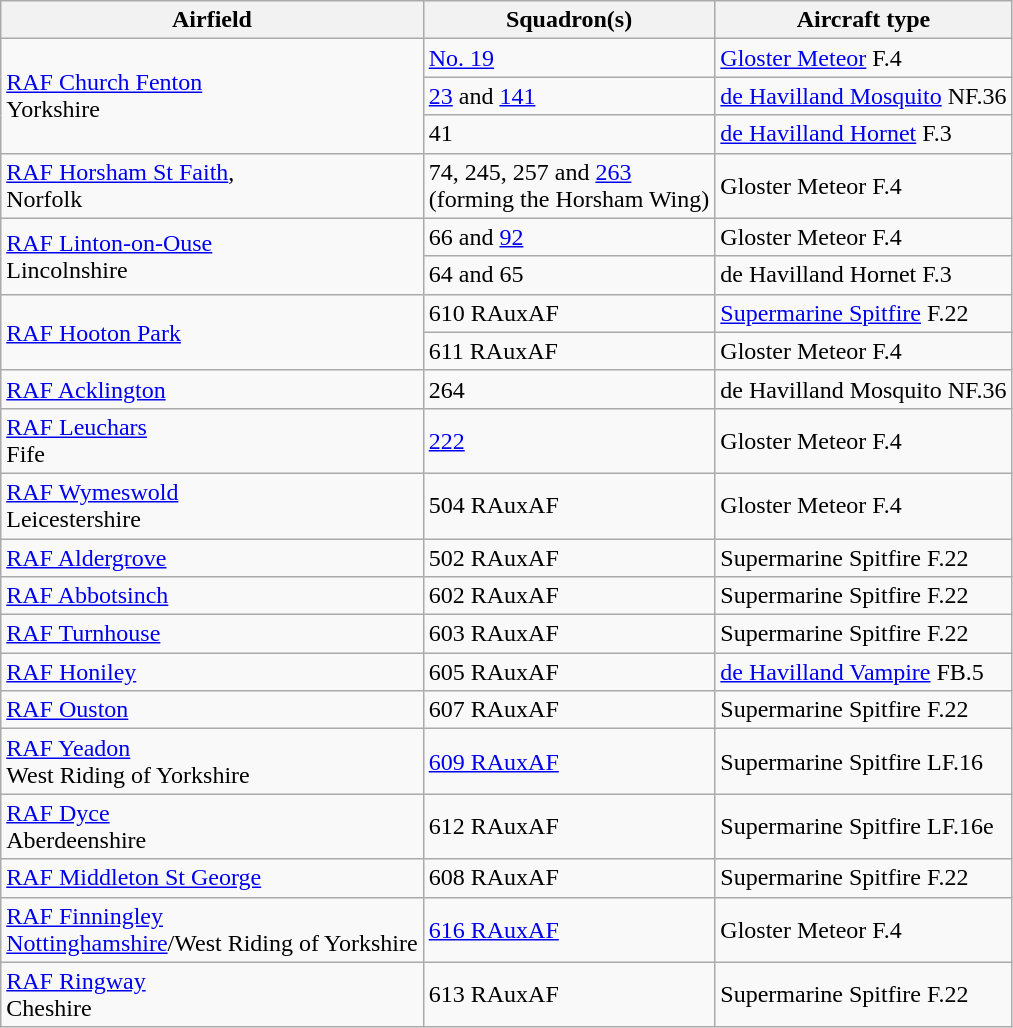<table class="wikitable">
<tr>
<th>Airfield</th>
<th>Squadron(s)</th>
<th>Aircraft type</th>
</tr>
<tr>
<td rowspan="3"><a href='#'>RAF Church Fenton</a><br>Yorkshire</td>
<td><a href='#'>No. 19</a></td>
<td><a href='#'>Gloster Meteor</a> F.4</td>
</tr>
<tr>
<td><a href='#'>23</a> and <a href='#'>141</a></td>
<td><a href='#'>de Havilland Mosquito</a> NF.36</td>
</tr>
<tr>
<td>41</td>
<td><a href='#'>de Havilland Hornet</a> F.3</td>
</tr>
<tr>
<td><a href='#'>RAF Horsham St Faith</a>,<br>Norfolk</td>
<td>74, 245, 257 and <a href='#'>263</a><br>(forming the Horsham Wing)</td>
<td>Gloster Meteor F.4</td>
</tr>
<tr>
<td rowspan="2"><a href='#'>RAF Linton-on-Ouse</a><br>Lincolnshire</td>
<td>66 and <a href='#'>92</a></td>
<td>Gloster Meteor F.4</td>
</tr>
<tr>
<td>64 and 65</td>
<td>de Havilland Hornet F.3</td>
</tr>
<tr>
<td rowspan="2"><a href='#'>RAF Hooton Park</a></td>
<td>610 RAuxAF</td>
<td><a href='#'>Supermarine Spitfire</a> F.22</td>
</tr>
<tr>
<td>611 RAuxAF</td>
<td>Gloster Meteor F.4</td>
</tr>
<tr>
<td><a href='#'>RAF Acklington</a></td>
<td>264</td>
<td>de Havilland Mosquito NF.36</td>
</tr>
<tr>
<td><a href='#'>RAF Leuchars</a><br>Fife</td>
<td><a href='#'>222</a></td>
<td>Gloster Meteor F.4</td>
</tr>
<tr>
<td><a href='#'>RAF Wymeswold</a><br>Leicestershire</td>
<td>504 RAuxAF</td>
<td>Gloster Meteor F.4</td>
</tr>
<tr>
<td><a href='#'>RAF Aldergrove</a></td>
<td>502 RAuxAF</td>
<td>Supermarine Spitfire F.22</td>
</tr>
<tr>
<td><a href='#'>RAF Abbotsinch</a></td>
<td>602 RAuxAF</td>
<td>Supermarine Spitfire F.22</td>
</tr>
<tr>
<td><a href='#'>RAF Turnhouse</a></td>
<td>603 RAuxAF</td>
<td>Supermarine Spitfire F.22</td>
</tr>
<tr>
<td><a href='#'>RAF Honiley</a></td>
<td>605 RAuxAF</td>
<td><a href='#'>de Havilland Vampire</a> FB.5</td>
</tr>
<tr>
<td><a href='#'>RAF Ouston</a></td>
<td>607 RAuxAF</td>
<td>Supermarine Spitfire F.22</td>
</tr>
<tr>
<td><a href='#'>RAF Yeadon</a><br>West Riding of Yorkshire</td>
<td><a href='#'>609 RAuxAF</a></td>
<td>Supermarine Spitfire LF.16</td>
</tr>
<tr>
<td><a href='#'>RAF Dyce</a><br>Aberdeenshire</td>
<td>612 RAuxAF</td>
<td>Supermarine Spitfire LF.16e</td>
</tr>
<tr>
<td><a href='#'>RAF Middleton St George</a></td>
<td>608 RAuxAF</td>
<td>Supermarine Spitfire F.22</td>
</tr>
<tr>
<td><a href='#'>RAF Finningley</a><br><a href='#'>Nottinghamshire</a>/West Riding of Yorkshire</td>
<td><a href='#'>616 RAuxAF</a></td>
<td>Gloster Meteor F.4</td>
</tr>
<tr>
<td><a href='#'>RAF Ringway</a><br>Cheshire</td>
<td>613 RAuxAF</td>
<td>Supermarine Spitfire F.22</td>
</tr>
</table>
